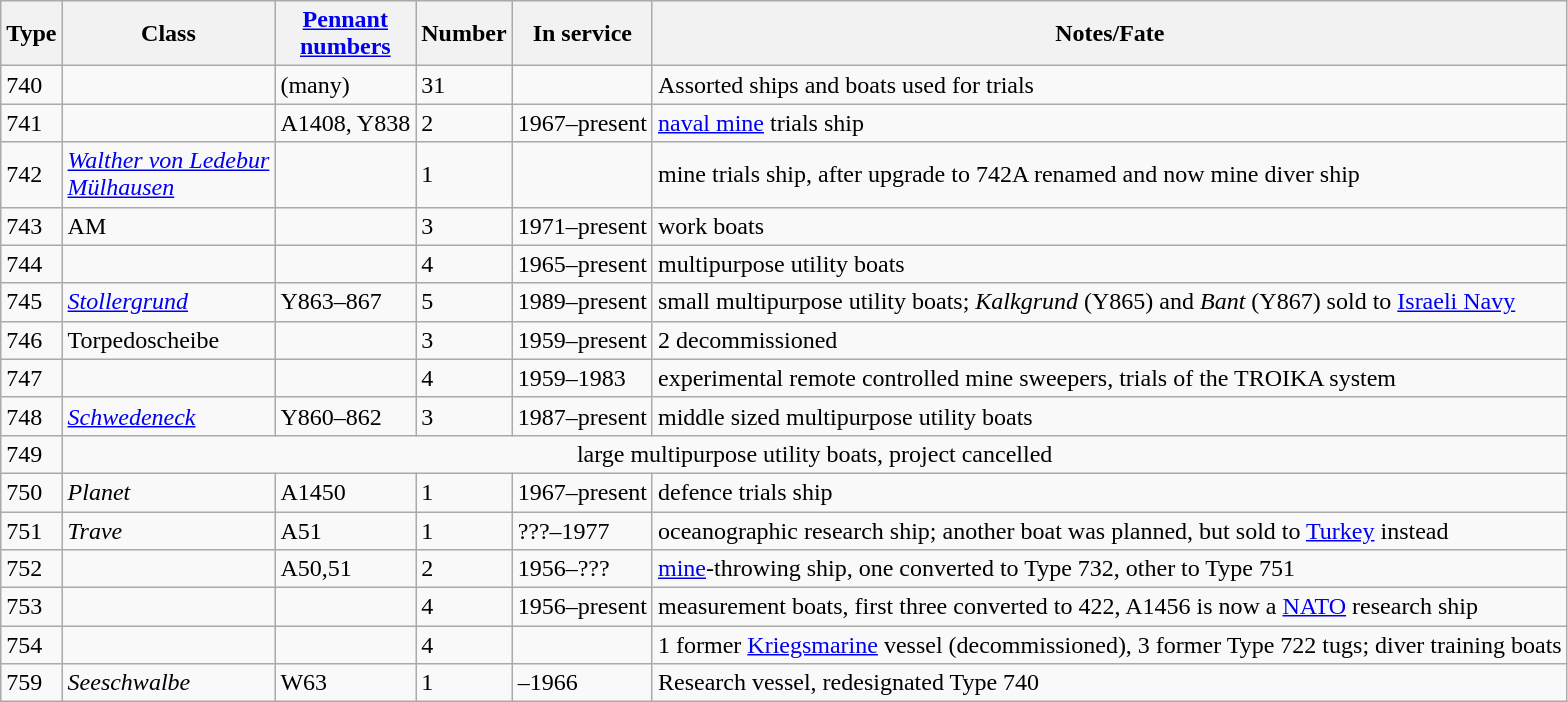<table class="wikitable">
<tr>
<th scope="col">Type</th>
<th scope="col">Class</th>
<th scope="col"><a href='#'>Pennant<br>numbers</a></th>
<th scope="col">Number</th>
<th scope="col">In service</th>
<th scope="col">Notes/Fate</th>
</tr>
<tr>
<td>740</td>
<td></td>
<td>(many)</td>
<td>31</td>
<td></td>
<td>Assorted ships and boats used for trials</td>
</tr>
<tr>
<td>741</td>
<td></td>
<td>A1408, Y838</td>
<td>2</td>
<td>1967–present</td>
<td><a href='#'>naval mine</a> trials ship</td>
</tr>
<tr>
<td>742</td>
<td><a href='#'><em>Walther von Ledebur</em><br><em>Mülhausen</em></a></td>
<td></td>
<td>1</td>
<td></td>
<td>mine trials ship, after upgrade to 742A renamed and now mine diver ship</td>
</tr>
<tr>
<td>743</td>
<td>AM</td>
<td></td>
<td>3</td>
<td>1971–present</td>
<td>work boats</td>
</tr>
<tr>
<td>744</td>
<td></td>
<td></td>
<td>4</td>
<td>1965–present</td>
<td>multipurpose utility boats</td>
</tr>
<tr>
<td>745</td>
<td><em><a href='#'>Stollergrund</a></em></td>
<td>Y863–867</td>
<td>5</td>
<td>1989–present</td>
<td>small multipurpose utility boats; <em>Kalkgrund</em> (Y865) and <em>Bant</em> (Y867) sold to <a href='#'>Israeli Navy</a></td>
</tr>
<tr>
<td>746</td>
<td>Torpedoscheibe</td>
<td></td>
<td>3</td>
<td>1959–present</td>
<td>2 decommissioned</td>
</tr>
<tr>
<td>747</td>
<td></td>
<td></td>
<td>4</td>
<td>1959–1983</td>
<td>experimental remote controlled mine sweepers, trials of the TROIKA system</td>
</tr>
<tr>
<td>748</td>
<td><em><a href='#'>Schwedeneck</a></em></td>
<td>Y860–862</td>
<td>3</td>
<td>1987–present</td>
<td>middle sized multipurpose utility boats</td>
</tr>
<tr>
<td>749</td>
<td colspan="5" style="text-align: center;">large multipurpose utility boats, project cancelled</td>
</tr>
<tr>
<td>750</td>
<td><em>Planet</em></td>
<td>A1450</td>
<td>1</td>
<td>1967–present</td>
<td>defence trials ship</td>
</tr>
<tr>
<td>751</td>
<td><em>Trave</em></td>
<td>A51</td>
<td>1</td>
<td>???–1977</td>
<td>oceanographic research ship; another boat was planned, but sold to <a href='#'>Turkey</a> instead</td>
</tr>
<tr>
<td>752</td>
<td></td>
<td>A50,51</td>
<td>2</td>
<td>1956–???</td>
<td><a href='#'>mine</a>-throwing ship, one converted to Type 732, other to Type 751</td>
</tr>
<tr>
<td>753</td>
<td></td>
<td></td>
<td>4</td>
<td>1956–present</td>
<td>measurement boats, first three converted to 422, A1456 is now a <a href='#'>NATO</a> research ship</td>
</tr>
<tr>
<td>754</td>
<td></td>
<td></td>
<td>4</td>
<td></td>
<td>1 former <a href='#'>Kriegsmarine</a> vessel (decommissioned), 3 former Type 722 tugs; diver training boats</td>
</tr>
<tr>
<td>759</td>
<td><em>Seeschwalbe</em></td>
<td>W63</td>
<td>1</td>
<td>–1966</td>
<td>Research vessel, redesignated Type 740</td>
</tr>
</table>
